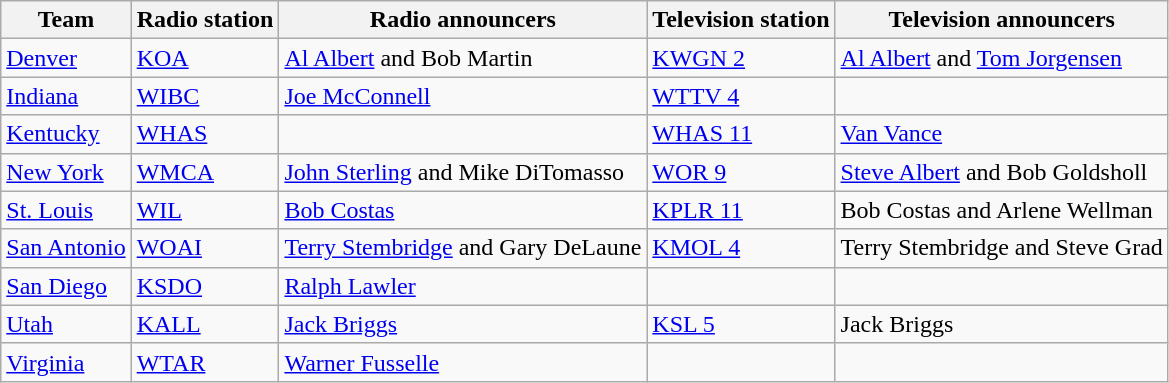<table class="wikitable">
<tr>
<th>Team</th>
<th>Radio station</th>
<th>Radio announcers</th>
<th>Television station</th>
<th>Television announcers</th>
</tr>
<tr>
<td><a href='#'>Denver</a></td>
<td><a href='#'>KOA</a></td>
<td><a href='#'>Al Albert</a> and Bob Martin</td>
<td><a href='#'>KWGN 2</a></td>
<td><a href='#'>Al Albert</a> and <a href='#'>Tom Jorgensen</a></td>
</tr>
<tr>
<td><a href='#'>Indiana</a></td>
<td><a href='#'>WIBC</a></td>
<td><a href='#'>Joe McConnell</a></td>
<td><a href='#'>WTTV 4</a></td>
<td></td>
</tr>
<tr>
<td><a href='#'>Kentucky</a></td>
<td><a href='#'>WHAS</a></td>
<td></td>
<td><a href='#'>WHAS 11</a></td>
<td><a href='#'>Van Vance</a></td>
</tr>
<tr>
<td><a href='#'>New York</a></td>
<td><a href='#'>WMCA</a></td>
<td><a href='#'>John Sterling</a> and Mike DiTomasso</td>
<td><a href='#'>WOR 9</a></td>
<td><a href='#'>Steve Albert</a> and Bob Goldsholl</td>
</tr>
<tr>
<td><a href='#'>St. Louis</a></td>
<td><a href='#'>WIL</a></td>
<td><a href='#'>Bob Costas</a></td>
<td><a href='#'>KPLR 11</a></td>
<td>Bob Costas and Arlene Wellman</td>
</tr>
<tr>
<td><a href='#'>San Antonio</a></td>
<td><a href='#'>WOAI</a></td>
<td><a href='#'>Terry Stembridge</a> and Gary DeLaune</td>
<td><a href='#'>KMOL 4</a></td>
<td>Terry Stembridge and Steve Grad</td>
</tr>
<tr>
<td><a href='#'>San Diego</a></td>
<td><a href='#'>KSDO</a></td>
<td><a href='#'>Ralph Lawler</a></td>
<td></td>
<td></td>
</tr>
<tr>
<td><a href='#'>Utah</a></td>
<td><a href='#'>KALL</a></td>
<td><a href='#'>Jack Briggs</a></td>
<td><a href='#'>KSL 5</a></td>
<td>Jack Briggs</td>
</tr>
<tr>
<td><a href='#'>Virginia</a></td>
<td><a href='#'>WTAR</a></td>
<td><a href='#'>Warner Fusselle</a></td>
<td></td>
<td></td>
</tr>
</table>
